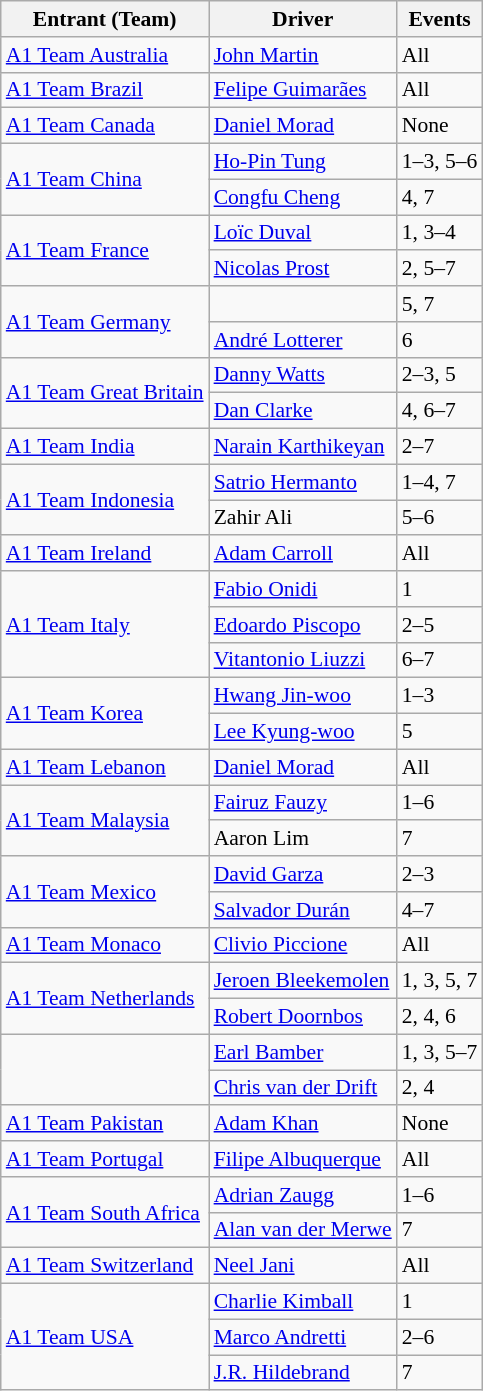<table class="wikitable" style="font-size: 90%;">
<tr>
<th>Entrant (Team)</th>
<th>Driver</th>
<th>Events</th>
</tr>
<tr>
<td> <a href='#'>A1 Team Australia</a><br></td>
<td><a href='#'>John Martin</a></td>
<td>All</td>
</tr>
<tr>
<td> <a href='#'>A1 Team Brazil</a><br></td>
<td><a href='#'>Felipe Guimarães</a></td>
<td>All</td>
</tr>
<tr>
<td> <a href='#'>A1 Team Canada</a><br></td>
<td><a href='#'>Daniel Morad</a></td>
<td>None</td>
</tr>
<tr>
<td rowspan=2> <a href='#'>A1 Team China</a><br></td>
<td><a href='#'>Ho-Pin Tung</a></td>
<td>1–3, 5–6</td>
</tr>
<tr>
<td><a href='#'>Congfu Cheng</a></td>
<td>4, 7</td>
</tr>
<tr>
<td rowspan=2> <a href='#'>A1 Team France</a><br></td>
<td><a href='#'>Loïc Duval</a></td>
<td>1, 3–4</td>
</tr>
<tr>
<td><a href='#'>Nicolas Prost</a></td>
<td>2, 5–7</td>
</tr>
<tr>
<td rowspan=2> <a href='#'>A1 Team Germany</a><br></td>
<td></td>
<td>5, 7</td>
</tr>
<tr>
<td><a href='#'>André Lotterer</a></td>
<td>6</td>
</tr>
<tr>
<td rowspan=2> <a href='#'>A1 Team Great Britain</a><br></td>
<td><a href='#'>Danny Watts</a></td>
<td>2–3, 5</td>
</tr>
<tr>
<td><a href='#'>Dan Clarke</a></td>
<td>4, 6–7</td>
</tr>
<tr>
<td> <a href='#'>A1 Team India</a><br></td>
<td><a href='#'>Narain Karthikeyan</a></td>
<td>2–7</td>
</tr>
<tr>
<td rowspan=2> <a href='#'>A1 Team Indonesia</a><br></td>
<td><a href='#'>Satrio Hermanto</a></td>
<td>1–4, 7</td>
</tr>
<tr>
<td>Zahir Ali</td>
<td>5–6</td>
</tr>
<tr>
<td> <a href='#'>A1 Team Ireland</a><br></td>
<td><a href='#'>Adam Carroll</a></td>
<td>All</td>
</tr>
<tr>
<td rowspan=3> <a href='#'>A1 Team Italy</a><br></td>
<td><a href='#'>Fabio Onidi</a></td>
<td>1</td>
</tr>
<tr>
<td><a href='#'>Edoardo Piscopo</a></td>
<td>2–5</td>
</tr>
<tr>
<td><a href='#'>Vitantonio Liuzzi</a></td>
<td>6–7</td>
</tr>
<tr>
<td rowspan=2> <a href='#'>A1 Team Korea</a><br></td>
<td><a href='#'>Hwang Jin-woo</a></td>
<td>1–3</td>
</tr>
<tr>
<td align=left><a href='#'>Lee Kyung-woo</a></td>
<td>5</td>
</tr>
<tr>
<td> <a href='#'>A1 Team Lebanon</a><br></td>
<td> <a href='#'>Daniel Morad</a></td>
<td>All</td>
</tr>
<tr>
<td rowspan=2> <a href='#'>A1 Team Malaysia</a></td>
<td><a href='#'>Fairuz Fauzy</a></td>
<td>1–6</td>
</tr>
<tr>
<td>Aaron Lim</td>
<td>7</td>
</tr>
<tr>
<td rowspan=2> <a href='#'>A1 Team Mexico</a><br></td>
<td><a href='#'>David Garza</a></td>
<td>2–3</td>
</tr>
<tr>
<td><a href='#'>Salvador Durán</a></td>
<td>4–7</td>
</tr>
<tr>
<td> <a href='#'>A1 Team Monaco</a></td>
<td><a href='#'>Clivio Piccione</a></td>
<td>All</td>
</tr>
<tr>
<td rowspan=2> <a href='#'>A1 Team Netherlands</a><br></td>
<td><a href='#'>Jeroen Bleekemolen</a></td>
<td>1, 3, 5, 7</td>
</tr>
<tr>
<td><a href='#'>Robert Doornbos</a></td>
<td>2, 4, 6</td>
</tr>
<tr>
<td rowspan=2><br></td>
<td><a href='#'>Earl Bamber</a></td>
<td>1, 3, 5–7</td>
</tr>
<tr>
<td><a href='#'>Chris van der Drift</a></td>
<td>2, 4</td>
</tr>
<tr>
<td> <a href='#'>A1 Team Pakistan</a><br></td>
<td><a href='#'>Adam Khan</a></td>
<td>None</td>
</tr>
<tr>
<td> <a href='#'>A1 Team Portugal</a><br></td>
<td><a href='#'>Filipe Albuquerque</a></td>
<td>All</td>
</tr>
<tr>
<td rowspan=2> <a href='#'>A1 Team South Africa</a><br></td>
<td><a href='#'>Adrian Zaugg</a></td>
<td>1–6</td>
</tr>
<tr>
<td><a href='#'>Alan van der Merwe</a></td>
<td>7</td>
</tr>
<tr>
<td> <a href='#'>A1 Team Switzerland</a><br></td>
<td><a href='#'>Neel Jani</a></td>
<td>All</td>
</tr>
<tr>
<td rowspan=3> <a href='#'>A1 Team USA</a><br></td>
<td><a href='#'>Charlie Kimball</a></td>
<td>1</td>
</tr>
<tr>
<td><a href='#'>Marco Andretti</a></td>
<td>2–6</td>
</tr>
<tr>
<td><a href='#'>J.R. Hildebrand</a></td>
<td>7</td>
</tr>
</table>
